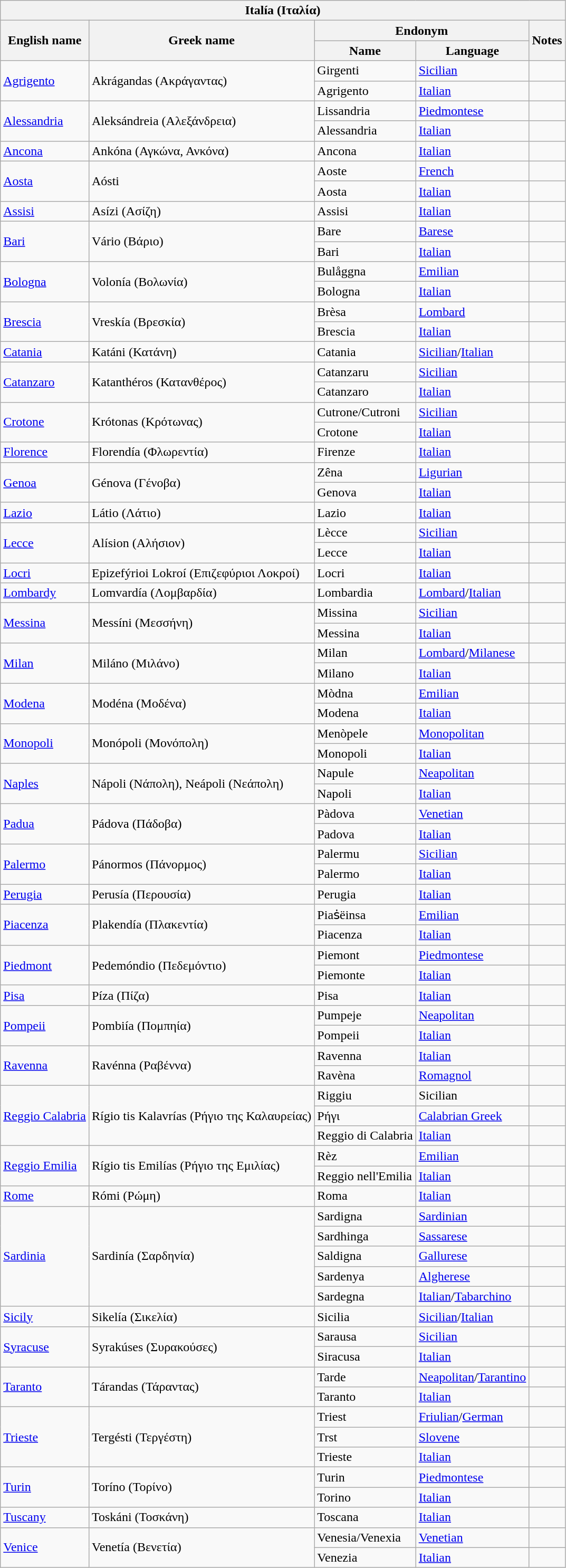<table class="wikitable sortable">
<tr>
<th colspan="5"> Italía (<strong>Ιταλία</strong>)</th>
</tr>
<tr>
<th rowspan="2">English name</th>
<th rowspan="2">Greek name</th>
<th colspan="2">Endonym</th>
<th rowspan="2">Notes</th>
</tr>
<tr>
<th>Name</th>
<th>Language</th>
</tr>
<tr>
<td rowspan="2"><a href='#'>Agrigento</a></td>
<td rowspan="2">Akrágandas (Ακράγαντας)</td>
<td>Girgenti</td>
<td><a href='#'>Sicilian</a></td>
<td></td>
</tr>
<tr>
<td>Agrigento</td>
<td><a href='#'>Italian</a></td>
<td></td>
</tr>
<tr>
<td rowspan="2"><a href='#'>Alessandria</a></td>
<td rowspan="2">Aleksándreia (Αλεξάνδρεια)</td>
<td>Lissandria</td>
<td><a href='#'>Piedmontese</a></td>
<td></td>
</tr>
<tr>
<td>Alessandria</td>
<td><a href='#'>Italian</a></td>
<td></td>
</tr>
<tr>
<td><a href='#'>Ancona</a></td>
<td>Ankóna (Αγκώνα, Ανκόνα)</td>
<td>Ancona</td>
<td><a href='#'>Italian</a></td>
<td></td>
</tr>
<tr>
<td rowspan="2"><a href='#'>Aosta</a></td>
<td rowspan="2">Aósti</td>
<td>Aoste</td>
<td><a href='#'>French</a></td>
<td></td>
</tr>
<tr>
<td>Aosta</td>
<td><a href='#'>Italian</a></td>
<td></td>
</tr>
<tr>
<td><a href='#'>Assisi</a></td>
<td>Asízi (Ασίζη)</td>
<td>Assisi</td>
<td><a href='#'>Italian</a></td>
<td></td>
</tr>
<tr>
<td rowspan="2"><a href='#'>Bari</a></td>
<td rowspan="2">Vário (Βάριο)</td>
<td>Bare</td>
<td><a href='#'>Barese</a></td>
<td></td>
</tr>
<tr>
<td>Bari</td>
<td><a href='#'>Italian</a></td>
<td></td>
</tr>
<tr>
<td rowspan="2"><a href='#'>Bologna</a></td>
<td rowspan="2">Volonía (Βολωνία)</td>
<td>Bulåggna</td>
<td><a href='#'>Emilian</a></td>
<td></td>
</tr>
<tr>
<td>Bologna</td>
<td><a href='#'>Italian</a></td>
<td></td>
</tr>
<tr>
<td rowspan="2"><a href='#'>Brescia</a></td>
<td rowspan="2">Vreskía (Βρεσκία)</td>
<td>Brèsa</td>
<td><a href='#'>Lombard</a></td>
<td></td>
</tr>
<tr>
<td>Brescia</td>
<td><a href='#'>Italian</a></td>
<td></td>
</tr>
<tr>
<td><a href='#'>Catania</a></td>
<td>Katáni (Κατάνη)</td>
<td>Catania</td>
<td><a href='#'>Sicilian</a>/<a href='#'>Italian</a></td>
<td></td>
</tr>
<tr>
<td rowspan="2"><a href='#'>Catanzaro</a></td>
<td rowspan="2">Katanthéros (Κατανθέρος)</td>
<td>Catanzaru</td>
<td><a href='#'>Sicilian</a></td>
<td></td>
</tr>
<tr>
<td>Catanzaro</td>
<td><a href='#'>Italian</a></td>
<td></td>
</tr>
<tr>
<td rowspan="2"><a href='#'>Crotone</a></td>
<td rowspan="2">Krótonas (Κρότωνας)</td>
<td>Cutrone/Cutroni</td>
<td><a href='#'>Sicilian</a></td>
<td></td>
</tr>
<tr>
<td>Crotone</td>
<td><a href='#'>Italian</a></td>
<td></td>
</tr>
<tr>
<td><a href='#'>Florence</a></td>
<td>Florendía (Φλωρεντία)</td>
<td>Firenze</td>
<td><a href='#'>Italian</a></td>
<td></td>
</tr>
<tr>
<td rowspan="2"><a href='#'>Genoa</a></td>
<td rowspan="2">Génova (Γένοβα)</td>
<td>Zêna</td>
<td><a href='#'>Ligurian</a></td>
<td></td>
</tr>
<tr>
<td>Genova</td>
<td><a href='#'>Italian</a></td>
<td></td>
</tr>
<tr>
<td><a href='#'>Lazio</a></td>
<td>Látio (Λάτιο)</td>
<td>Lazio</td>
<td><a href='#'>Italian</a></td>
<td></td>
</tr>
<tr>
<td rowspan="2"><a href='#'>Lecce</a></td>
<td rowspan="2">Alísion (Αλήσιον)</td>
<td>Lècce</td>
<td><a href='#'>Sicilian</a></td>
<td></td>
</tr>
<tr>
<td>Lecce</td>
<td><a href='#'>Italian</a></td>
<td></td>
</tr>
<tr>
<td><a href='#'>Locri</a></td>
<td>Epizefýrioi Lokroí (Επιζεφύριοι Λοκροί)</td>
<td>Locri</td>
<td><a href='#'>Italian</a></td>
<td></td>
</tr>
<tr>
<td><a href='#'>Lombardy</a></td>
<td>Lomvardía (Λομβαρδία)</td>
<td>Lombardia</td>
<td><a href='#'>Lombard</a>/<a href='#'>Italian</a></td>
<td></td>
</tr>
<tr>
<td rowspan="2"><a href='#'>Messina</a></td>
<td rowspan="2">Messíni (Μεσσήνη)</td>
<td>Missina</td>
<td><a href='#'>Sicilian</a></td>
<td></td>
</tr>
<tr>
<td>Messina</td>
<td><a href='#'>Italian</a></td>
<td></td>
</tr>
<tr>
<td rowspan="2"><a href='#'>Milan</a></td>
<td rowspan="2">Miláno (Μιλάνο)</td>
<td>Milan</td>
<td><a href='#'>Lombard</a>/<a href='#'>Milanese</a></td>
<td></td>
</tr>
<tr>
<td>Milano</td>
<td><a href='#'>Italian</a></td>
<td></td>
</tr>
<tr>
<td rowspan="2"><a href='#'>Modena</a></td>
<td rowspan="2">Modéna (Μοδένα)</td>
<td>Mòdna</td>
<td><a href='#'>Emilian</a></td>
<td></td>
</tr>
<tr>
<td>Modena</td>
<td><a href='#'>Italian</a></td>
<td></td>
</tr>
<tr>
<td rowspan="2"><a href='#'>Monopoli</a></td>
<td rowspan="2">Monópoli (Μονόπολη)</td>
<td>Menòpele</td>
<td><a href='#'>Monopolitan</a></td>
<td></td>
</tr>
<tr>
<td>Monopoli</td>
<td><a href='#'>Italian</a></td>
<td></td>
</tr>
<tr>
<td rowspan="2"><a href='#'>Naples</a></td>
<td rowspan="2">Nápoli (Nάπολη), Neápoli (Nεάπολη)</td>
<td>Napule</td>
<td><a href='#'>Neapolitan</a></td>
<td></td>
</tr>
<tr>
<td>Napoli</td>
<td><a href='#'>Italian</a></td>
<td></td>
</tr>
<tr>
<td rowspan="2"><a href='#'>Padua</a></td>
<td rowspan="2">Pádova (Πάδοβα)</td>
<td>Pàdova</td>
<td><a href='#'>Venetian</a></td>
<td></td>
</tr>
<tr>
<td>Padova</td>
<td><a href='#'>Italian</a></td>
<td></td>
</tr>
<tr>
<td rowspan="2"><a href='#'>Palermo</a></td>
<td rowspan="2">Pánormos (Πάνορμος)</td>
<td>Palermu</td>
<td><a href='#'>Sicilian</a></td>
<td></td>
</tr>
<tr>
<td>Palermo</td>
<td><a href='#'>Italian</a></td>
<td></td>
</tr>
<tr>
<td><a href='#'>Perugia</a></td>
<td>Perusía (Περουσία)</td>
<td>Perugia</td>
<td><a href='#'>Italian</a></td>
<td></td>
</tr>
<tr>
<td rowspan="2"><a href='#'>Piacenza</a></td>
<td rowspan="2">Plakendía (Πλακεντία)</td>
<td>Piaṡëinsa</td>
<td><a href='#'>Emilian</a></td>
<td></td>
</tr>
<tr>
<td>Piacenza</td>
<td><a href='#'>Italian</a></td>
<td></td>
</tr>
<tr>
<td rowspan="2"><a href='#'>Piedmont</a></td>
<td rowspan="2">Pedemóndio (Πεδεμόντιο)</td>
<td>Piemont</td>
<td><a href='#'>Piedmontese</a></td>
<td></td>
</tr>
<tr>
<td>Piemonte</td>
<td><a href='#'>Italian</a></td>
<td></td>
</tr>
<tr>
<td><a href='#'>Pisa</a></td>
<td>Píza (Πίζα)</td>
<td>Pisa</td>
<td><a href='#'>Italian</a></td>
<td></td>
</tr>
<tr>
<td rowspan="2"><a href='#'>Pompeii</a></td>
<td rowspan="2">Pombiía (Πομπηία)</td>
<td>Pumpeje</td>
<td><a href='#'>Neapolitan</a></td>
<td></td>
</tr>
<tr>
<td>Pompeii</td>
<td><a href='#'>Italian</a></td>
<td></td>
</tr>
<tr>
<td rowspan="2"><a href='#'>Ravenna</a></td>
<td rowspan="2">Ravénna (Ραβέννα)</td>
<td>Ravenna</td>
<td><a href='#'>Italian</a></td>
<td></td>
</tr>
<tr>
<td>Ravèna</td>
<td><a href='#'>Romagnol</a></td>
<td></td>
</tr>
<tr>
<td rowspan="3"><a href='#'>Reggio Calabria</a></td>
<td rowspan="3">Rígio tis Kalavrías (Ρήγιο της Καλαυρείας)</td>
<td>Riggiu</td>
<td>Sicilian</td>
<td></td>
</tr>
<tr>
<td>Ρήγι</td>
<td><a href='#'>Calabrian Greek</a></td>
<td></td>
</tr>
<tr>
<td>Reggio di Calabria</td>
<td><a href='#'>Italian</a></td>
<td></td>
</tr>
<tr>
<td rowspan="2"><a href='#'>Reggio Emilia</a></td>
<td rowspan="2">Rígio tis Emilías (Ρήγιο της Εμιλίας)</td>
<td>Rèz</td>
<td><a href='#'>Emilian</a></td>
<td></td>
</tr>
<tr>
<td>Reggio nell'Emilia</td>
<td><a href='#'>Italian</a></td>
<td></td>
</tr>
<tr>
<td><a href='#'>Rome</a></td>
<td>Rómi (Ρώμη)</td>
<td>Roma</td>
<td><a href='#'>Italian</a></td>
<td></td>
</tr>
<tr>
<td rowspan="5"><a href='#'>Sardinia</a></td>
<td rowspan="5">Sardinía (Σαρδηνία)</td>
<td>Sardigna</td>
<td><a href='#'>Sardinian</a></td>
<td></td>
</tr>
<tr>
<td>Sardhinga</td>
<td><a href='#'>Sassarese</a></td>
<td></td>
</tr>
<tr>
<td>Saldigna</td>
<td><a href='#'>Gallurese</a></td>
<td></td>
</tr>
<tr>
<td>Sardenya</td>
<td><a href='#'>Algherese</a></td>
<td></td>
</tr>
<tr>
<td>Sardegna</td>
<td><a href='#'>Italian</a>/<a href='#'>Tabarchino</a></td>
<td></td>
</tr>
<tr>
<td><a href='#'>Sicily</a></td>
<td>Sikelía (Σικελία)</td>
<td>Sicilia</td>
<td><a href='#'>Sicilian</a>/<a href='#'>Italian</a></td>
<td></td>
</tr>
<tr>
<td rowspan="2"><a href='#'>Syracuse</a></td>
<td rowspan="2">Syrakúses (Συρακούσες)</td>
<td>Sarausa</td>
<td><a href='#'>Sicilian</a></td>
<td></td>
</tr>
<tr>
<td>Siracusa</td>
<td><a href='#'>Italian</a></td>
<td></td>
</tr>
<tr>
<td rowspan="2"><a href='#'>Taranto</a></td>
<td rowspan="2">Tárandas (Τάραντας)</td>
<td>Tarde</td>
<td><a href='#'>Neapolitan</a>/<a href='#'>Tarantino</a></td>
<td></td>
</tr>
<tr>
<td>Taranto</td>
<td><a href='#'>Italian</a></td>
<td></td>
</tr>
<tr>
<td rowspan="3"><a href='#'>Trieste</a></td>
<td rowspan="3">Tergésti (Τεργέστη)</td>
<td>Triest</td>
<td><a href='#'>Friulian</a>/<a href='#'>German</a></td>
<td></td>
</tr>
<tr>
<td>Trst</td>
<td><a href='#'>Slovene</a></td>
<td></td>
</tr>
<tr>
<td>Trieste</td>
<td><a href='#'>Italian</a></td>
<td></td>
</tr>
<tr>
<td rowspan="2"><a href='#'>Turin</a></td>
<td rowspan="2">Toríno (Τορίνο)</td>
<td>Turin</td>
<td><a href='#'>Piedmontese</a></td>
<td></td>
</tr>
<tr>
<td>Torino</td>
<td><a href='#'>Italian</a></td>
<td></td>
</tr>
<tr>
<td><a href='#'>Tuscany</a></td>
<td>Toskáni (Τοσκάνη)</td>
<td>Toscana</td>
<td><a href='#'>Italian</a></td>
<td></td>
</tr>
<tr>
<td rowspan="2"><a href='#'>Venice</a></td>
<td rowspan="2">Venetía (Βενετία)</td>
<td>Venesia/Venexia</td>
<td><a href='#'>Venetian</a></td>
<td></td>
</tr>
<tr>
<td>Venezia</td>
<td><a href='#'>Italian</a></td>
<td></td>
</tr>
</table>
